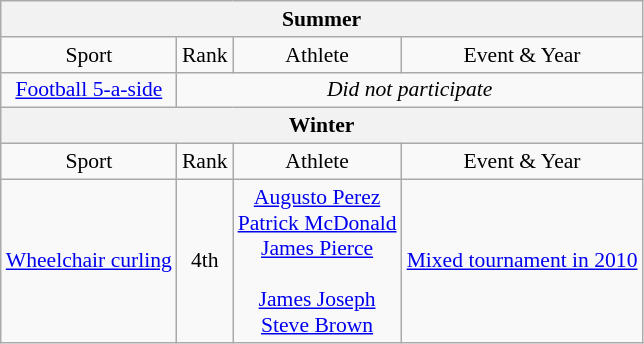<table class="wikitable" style="text-align:center; font-size:90%;">
<tr>
<th colspan=4>Summer</th>
</tr>
<tr>
<td>Sport</td>
<td>Rank</td>
<td>Athlete</td>
<td>Event & Year</td>
</tr>
<tr>
<td> <a href='#'>Football 5-a-side</a></td>
<td colspan=3><em>Did not participate</em></td>
</tr>
<tr>
<th colspan=4>Winter</th>
</tr>
<tr>
<td>Sport</td>
<td>Rank</td>
<td>Athlete</td>
<td>Event & Year</td>
</tr>
<tr>
<td> <a href='#'>Wheelchair curling</a></td>
<td>4th</td>
<td><a href='#'>Augusto Perez</a><br><a href='#'>Patrick McDonald</a><br><a href='#'>James Pierce</a><br><br><a href='#'>James Joseph</a><br><a href='#'>Steve Brown</a></td>
<td><a href='#'>Mixed tournament in 2010</a></td>
</tr>
</table>
